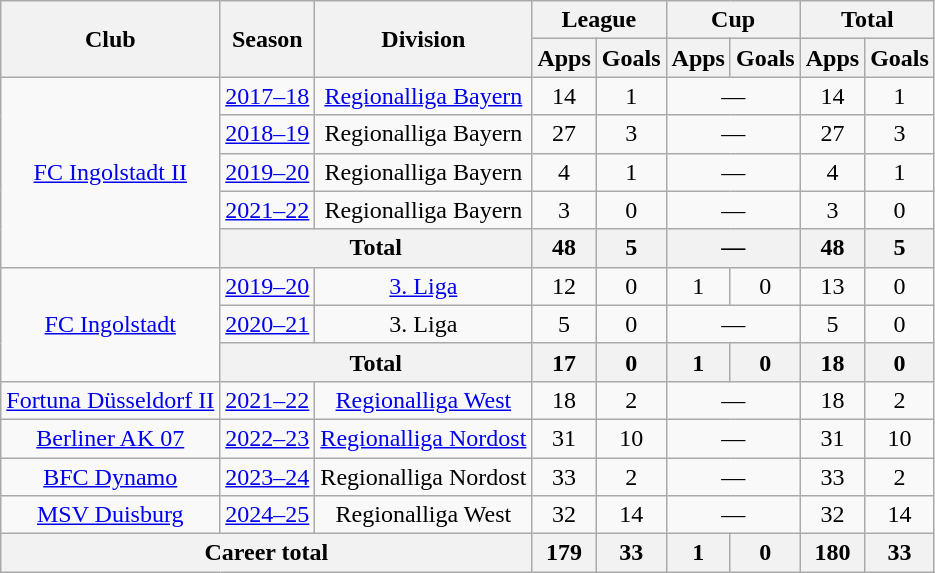<table class="wikitable" style="text-align:center">
<tr>
<th rowspan="2">Club</th>
<th rowspan="2">Season</th>
<th rowspan="2">Division</th>
<th colspan="2">League</th>
<th colspan="2">Cup</th>
<th colspan="2">Total</th>
</tr>
<tr>
<th>Apps</th>
<th>Goals</th>
<th>Apps</th>
<th>Goals</th>
<th>Apps</th>
<th>Goals</th>
</tr>
<tr>
<td rowspan="5"><a href='#'>FC Ingolstadt II</a></td>
<td><a href='#'>2017–18</a></td>
<td><a href='#'>Regionalliga Bayern</a></td>
<td>14</td>
<td>1</td>
<td colspan="2">—</td>
<td>14</td>
<td>1</td>
</tr>
<tr>
<td><a href='#'>2018–19</a></td>
<td>Regionalliga Bayern</td>
<td>27</td>
<td>3</td>
<td colspan="2">—</td>
<td>27</td>
<td>3</td>
</tr>
<tr>
<td><a href='#'>2019–20</a></td>
<td>Regionalliga Bayern</td>
<td>4</td>
<td>1</td>
<td colspan="2">—</td>
<td>4</td>
<td>1</td>
</tr>
<tr>
<td><a href='#'>2021–22</a></td>
<td>Regionalliga Bayern</td>
<td>3</td>
<td>0</td>
<td colspan="2">—</td>
<td>3</td>
<td>0</td>
</tr>
<tr>
<th colspan="2">Total</th>
<th>48</th>
<th>5</th>
<th colspan="2">—</th>
<th>48</th>
<th>5</th>
</tr>
<tr>
<td rowspan=3><a href='#'>FC Ingolstadt</a></td>
<td><a href='#'>2019–20</a></td>
<td><a href='#'>3. Liga</a></td>
<td>12</td>
<td>0</td>
<td>1</td>
<td>0</td>
<td>13</td>
<td>0</td>
</tr>
<tr>
<td><a href='#'>2020–21</a></td>
<td>3. Liga</td>
<td>5</td>
<td>0</td>
<td colspan="2">—</td>
<td>5</td>
<td>0</td>
</tr>
<tr>
<th colspan="2">Total</th>
<th>17</th>
<th>0</th>
<th>1</th>
<th>0</th>
<th>18</th>
<th>0</th>
</tr>
<tr>
<td><a href='#'>Fortuna Düsseldorf II</a></td>
<td><a href='#'>2021–22</a></td>
<td><a href='#'>Regionalliga West</a></td>
<td>18</td>
<td>2</td>
<td colspan="2">—</td>
<td>18</td>
<td>2</td>
</tr>
<tr>
<td><a href='#'>Berliner AK 07</a></td>
<td><a href='#'>2022–23</a></td>
<td><a href='#'>Regionalliga Nordost</a></td>
<td>31</td>
<td>10</td>
<td colspan="2">—</td>
<td>31</td>
<td>10</td>
</tr>
<tr>
<td><a href='#'>BFC Dynamo</a></td>
<td><a href='#'>2023–24</a></td>
<td>Regionalliga Nordost</td>
<td>33</td>
<td>2</td>
<td colspan="2">—</td>
<td>33</td>
<td>2</td>
</tr>
<tr>
<td><a href='#'>MSV Duisburg</a></td>
<td><a href='#'>2024–25</a></td>
<td>Regionalliga West</td>
<td>32</td>
<td>14</td>
<td colspan="2">—</td>
<td>32</td>
<td>14</td>
</tr>
<tr>
<th colspan="3">Career total</th>
<th>179</th>
<th>33</th>
<th>1</th>
<th>0</th>
<th>180</th>
<th>33</th>
</tr>
</table>
